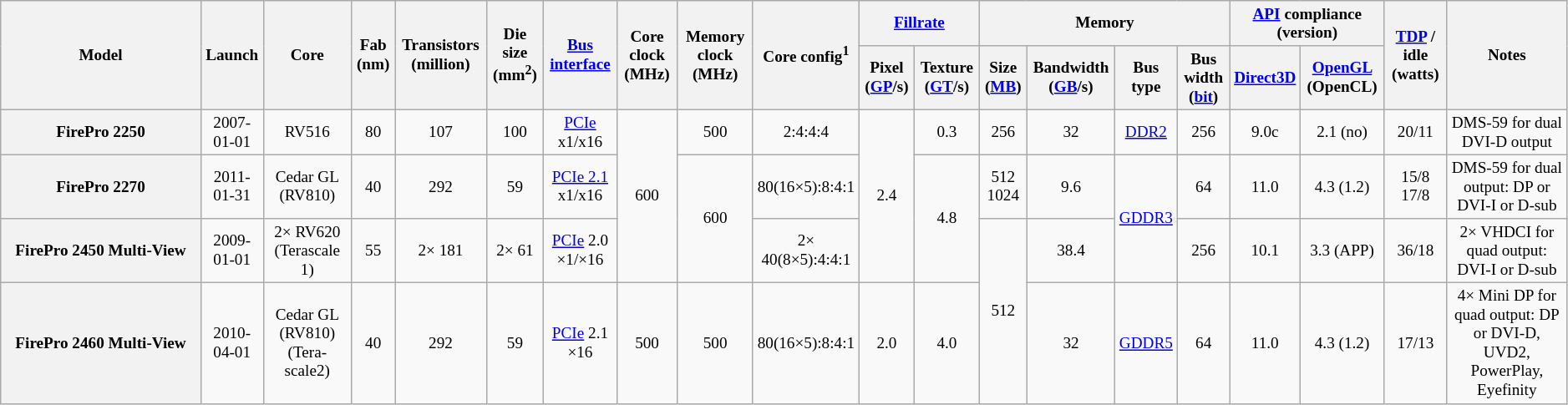<table class="mw-datatable wikitable sortable sort-under" style="font-size: 80%; text-align:center;">
<tr>
<th rowspan="2" style="width:12em">Model</th>
<th rowspan="2">Launch</th>
<th rowspan="2">Core</th>
<th rowspan="2">Fab (nm)</th>
<th rowspan="2">Transistors (million)</th>
<th rowspan="2">Die size (mm<sup>2</sup>)</th>
<th rowspan="2"><a href='#'>Bus</a> <a href='#'>interface</a></th>
<th rowspan="2">Core clock (MHz)</th>
<th rowspan="2">Memory clock (MHz)</th>
<th rowspan="2">Core config<sup>1</sup></th>
<th colspan="2"><a href='#'>Fillrate</a></th>
<th colspan="4">Memory</th>
<th colspan="2"><a href='#'>API</a> compliance (version)</th>
<th rowspan="2"><a href='#'>TDP</a> / idle (watts)</th>
<th rowspan="2">Notes</th>
</tr>
<tr>
<th>Pixel (<a href='#'>GP</a>/s)</th>
<th>Texture (<a href='#'>GT</a>/s)</th>
<th>Size (<a href='#'>MB</a>)</th>
<th>Bandwidth (<a href='#'>GB</a>/s)</th>
<th>Bus type</th>
<th>Bus width (<a href='#'>bit</a>)</th>
<th><a href='#'>Direct3D</a></th>
<th><a href='#'>OpenGL</a> (OpenCL)</th>
</tr>
<tr>
<th>FirePro 2250</th>
<td>2007-01-01</td>
<td>RV516</td>
<td>80</td>
<td>107</td>
<td>100</td>
<td><a href='#'>PCIe</a> x1/x16</td>
<td rowspan="3">600</td>
<td>500</td>
<td>2:4:4:4</td>
<td rowspan="3">2.4</td>
<td>0.3</td>
<td>256</td>
<td>32</td>
<td><a href='#'>DDR2</a></td>
<td>256</td>
<td>9.0c</td>
<td>2.1 (no)</td>
<td>20/11</td>
<td>DMS-59 for dual DVI-D output</td>
</tr>
<tr>
<th>FirePro 2270</th>
<td>2011-01-31</td>
<td>Cedar GL (RV810)</td>
<td>40</td>
<td>292</td>
<td>59</td>
<td><a href='#'>PCIe 2.1</a> x1/x16</td>
<td rowspan="2">600</td>
<td>80(16×5):8:4:1</td>
<td rowspan="2">4.8</td>
<td>512<br>1024</td>
<td>9.6</td>
<td rowspan="2"><a href='#'>GDDR3</a></td>
<td>64</td>
<td>11.0</td>
<td>4.3 (1.2)</td>
<td>15/8<br>17/8</td>
<td>DMS-59 for dual output: DP or DVI-I or D-sub</td>
</tr>
<tr>
<th>FirePro 2450 Multi-View</th>
<td>2009-01-01</td>
<td>2× RV620 (Terascale 1)</td>
<td>55</td>
<td>2× 181</td>
<td>2× 61</td>
<td><a href='#'>PCIe</a> 2.0 ×1/×16</td>
<td>2× 40(8×5):4:4:1</td>
<td rowspan="2">512</td>
<td>38.4</td>
<td>256</td>
<td>10.1</td>
<td>3.3 (APP)</td>
<td>36/18</td>
<td>2× VHDCI for quad output: DVI-I or D-sub</td>
</tr>
<tr>
<th>FirePro 2460 Multi-View</th>
<td>2010-04-01</td>
<td>Cedar GL (RV810) (Tera-scale2)</td>
<td>40</td>
<td>292</td>
<td>59</td>
<td><a href='#'>PCIe</a> 2.1 ×16</td>
<td>500</td>
<td>500</td>
<td>80(16×5):8:4:1</td>
<td>2.0</td>
<td>4.0</td>
<td>32</td>
<td><a href='#'>GDDR5</a></td>
<td>64</td>
<td>11.0</td>
<td>4.3 (1.2)</td>
<td>17/13</td>
<td>4× Mini DP for quad output: DP or DVI-D, UVD2, PowerPlay, Eyefinity</td>
</tr>
</table>
